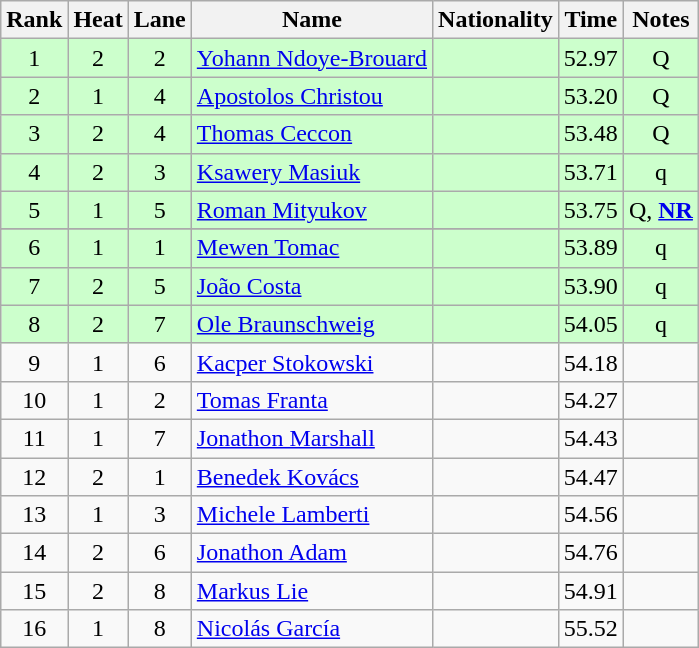<table class="wikitable sortable" style="text-align:center">
<tr>
<th>Rank</th>
<th>Heat</th>
<th>Lane</th>
<th>Name</th>
<th>Nationality</th>
<th>Time</th>
<th>Notes</th>
</tr>
<tr bgcolor=ccffcc>
<td>1</td>
<td>2</td>
<td>2</td>
<td align=left><a href='#'>Yohann Ndoye-Brouard</a></td>
<td align=left></td>
<td>52.97</td>
<td>Q</td>
</tr>
<tr bgcolor=ccffcc>
<td>2</td>
<td>1</td>
<td>4</td>
<td align=left><a href='#'>Apostolos Christou</a></td>
<td align=left></td>
<td>53.20</td>
<td>Q</td>
</tr>
<tr bgcolor=ccffcc>
<td>3</td>
<td>2</td>
<td>4</td>
<td align=left><a href='#'>Thomas Ceccon</a></td>
<td align=left></td>
<td>53.48</td>
<td>Q</td>
</tr>
<tr bgcolor=ccffcc>
<td>4</td>
<td>2</td>
<td>3</td>
<td align=left><a href='#'>Ksawery Masiuk</a></td>
<td align=left></td>
<td>53.71</td>
<td>q</td>
</tr>
<tr bgcolor=ccffcc>
<td>5</td>
<td>1</td>
<td>5</td>
<td align=left><a href='#'>Roman Mityukov</a></td>
<td align=left></td>
<td>53.75</td>
<td>Q, <strong><a href='#'>NR</a></strong></td>
</tr>
<tr>
</tr>
<tr bgcolor=ccffcc>
<td>6</td>
<td>1</td>
<td>1</td>
<td align=left><a href='#'>Mewen Tomac</a></td>
<td align=left></td>
<td>53.89</td>
<td>q</td>
</tr>
<tr bgcolor=ccffcc>
<td>7</td>
<td>2</td>
<td>5</td>
<td align=left><a href='#'>João Costa</a></td>
<td align=left></td>
<td>53.90</td>
<td>q</td>
</tr>
<tr bgcolor=ccffcc>
<td>8</td>
<td>2</td>
<td>7</td>
<td align=left><a href='#'>Ole Braunschweig</a></td>
<td align=left></td>
<td>54.05</td>
<td>q</td>
</tr>
<tr>
<td>9</td>
<td>1</td>
<td>6</td>
<td align=left><a href='#'>Kacper Stokowski</a></td>
<td align=left></td>
<td>54.18</td>
<td></td>
</tr>
<tr>
<td>10</td>
<td>1</td>
<td>2</td>
<td align=left><a href='#'>Tomas Franta</a></td>
<td align=left></td>
<td>54.27</td>
<td></td>
</tr>
<tr>
<td>11</td>
<td>1</td>
<td>7</td>
<td align=left><a href='#'>Jonathon Marshall</a></td>
<td align=left></td>
<td>54.43</td>
<td></td>
</tr>
<tr>
<td>12</td>
<td>2</td>
<td>1</td>
<td align=left><a href='#'>Benedek Kovács</a></td>
<td align=left></td>
<td>54.47</td>
<td></td>
</tr>
<tr>
<td>13</td>
<td>1</td>
<td>3</td>
<td align=left><a href='#'>Michele Lamberti</a></td>
<td align=left></td>
<td>54.56</td>
<td></td>
</tr>
<tr>
<td>14</td>
<td>2</td>
<td>6</td>
<td align=left><a href='#'>Jonathon Adam</a></td>
<td align=left></td>
<td>54.76</td>
<td></td>
</tr>
<tr>
<td>15</td>
<td>2</td>
<td>8</td>
<td align=left><a href='#'>Markus Lie</a></td>
<td align=left></td>
<td>54.91</td>
<td></td>
</tr>
<tr>
<td>16</td>
<td>1</td>
<td>8</td>
<td align=left><a href='#'>Nicolás García</a></td>
<td align=left></td>
<td>55.52</td>
<td></td>
</tr>
</table>
